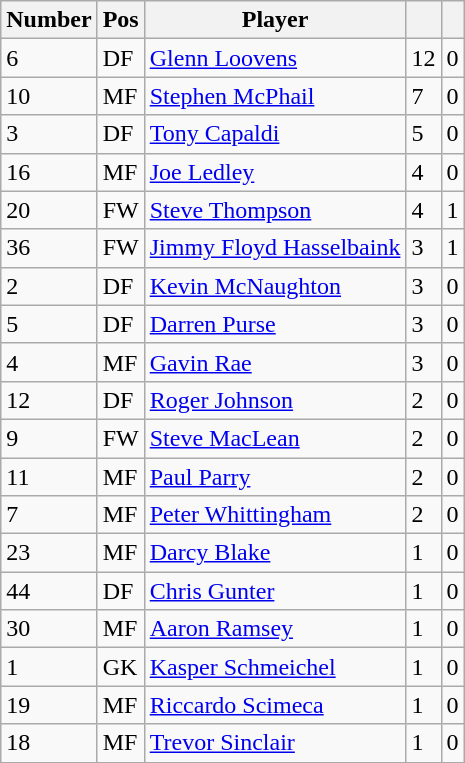<table class="wikitable">
<tr>
<th>Number</th>
<th>Pos</th>
<th>Player</th>
<th></th>
<th></th>
</tr>
<tr>
<td>6</td>
<td>DF</td>
<td><a href='#'>Glenn Loovens</a></td>
<td>12</td>
<td>0</td>
</tr>
<tr>
<td>10</td>
<td>MF</td>
<td><a href='#'>Stephen McPhail</a></td>
<td>7</td>
<td>0</td>
</tr>
<tr>
<td>3</td>
<td>DF</td>
<td><a href='#'>Tony Capaldi</a></td>
<td>5</td>
<td>0</td>
</tr>
<tr>
<td>16</td>
<td>MF</td>
<td><a href='#'>Joe Ledley</a></td>
<td>4</td>
<td>0</td>
</tr>
<tr>
<td>20</td>
<td>FW</td>
<td><a href='#'>Steve Thompson</a></td>
<td>4</td>
<td>1</td>
</tr>
<tr>
<td>36</td>
<td>FW</td>
<td><a href='#'>Jimmy Floyd Hasselbaink</a></td>
<td>3</td>
<td>1</td>
</tr>
<tr>
<td>2</td>
<td>DF</td>
<td><a href='#'>Kevin McNaughton</a></td>
<td>3</td>
<td>0</td>
</tr>
<tr>
<td>5</td>
<td>DF</td>
<td><a href='#'>Darren Purse</a></td>
<td>3</td>
<td>0</td>
</tr>
<tr>
<td>4</td>
<td>MF</td>
<td><a href='#'>Gavin Rae</a></td>
<td>3</td>
<td>0</td>
</tr>
<tr>
<td>12</td>
<td>DF</td>
<td><a href='#'>Roger Johnson</a></td>
<td>2</td>
<td>0</td>
</tr>
<tr>
<td>9</td>
<td>FW</td>
<td><a href='#'>Steve MacLean</a></td>
<td>2</td>
<td>0</td>
</tr>
<tr>
<td>11</td>
<td>MF</td>
<td><a href='#'>Paul Parry</a></td>
<td>2</td>
<td>0</td>
</tr>
<tr>
<td>7</td>
<td>MF</td>
<td><a href='#'>Peter Whittingham</a></td>
<td>2</td>
<td>0</td>
</tr>
<tr>
<td>23</td>
<td>MF</td>
<td><a href='#'>Darcy Blake</a></td>
<td>1</td>
<td>0</td>
</tr>
<tr>
<td>44</td>
<td>DF</td>
<td><a href='#'>Chris Gunter</a></td>
<td>1</td>
<td>0</td>
</tr>
<tr>
<td>30</td>
<td>MF</td>
<td><a href='#'>Aaron Ramsey</a></td>
<td>1</td>
<td>0</td>
</tr>
<tr>
<td>1</td>
<td>GK</td>
<td><a href='#'>Kasper Schmeichel</a></td>
<td>1</td>
<td>0</td>
</tr>
<tr>
<td>19</td>
<td>MF</td>
<td><a href='#'>Riccardo Scimeca</a></td>
<td>1</td>
<td>0</td>
</tr>
<tr>
<td>18</td>
<td>MF</td>
<td><a href='#'>Trevor Sinclair</a></td>
<td>1</td>
<td>0</td>
</tr>
<tr>
</tr>
</table>
